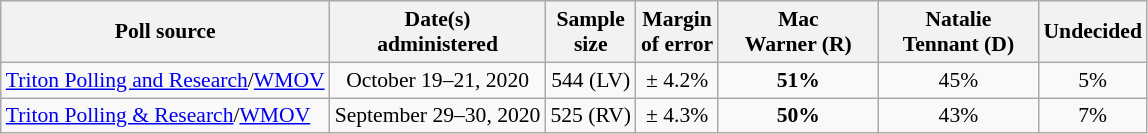<table class="wikitable" style="font-size:90%;text-align:center;">
<tr>
<th>Poll source</th>
<th>Date(s)<br>administered</th>
<th>Sample<br>size</th>
<th>Margin<br>of error</th>
<th style="width:100px;">Mac<br>Warner (R)</th>
<th style="width:100px;">Natalie<br>Tennant (D)</th>
<th>Undecided</th>
</tr>
<tr>
<td style="text-align:left;"><a href='#'>Triton Polling and Research</a>/<a href='#'>WMOV</a></td>
<td>October 19–21, 2020</td>
<td>544 (LV)</td>
<td>± 4.2%</td>
<td><strong>51%</strong></td>
<td>45%</td>
<td>5%</td>
</tr>
<tr>
<td style="text-align:left;"><a href='#'>Triton Polling & Research</a>/<a href='#'>WMOV</a></td>
<td>September 29–30, 2020</td>
<td>525 (RV)</td>
<td>± 4.3%</td>
<td><strong>50%</strong></td>
<td>43%</td>
<td>7%</td>
</tr>
</table>
